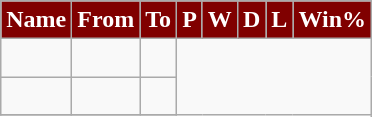<table class="wikitable sortable" style="text-align: center;">
<tr>
<th style="background:maroon; color:white;" scope="col">Name</th>
<th style="background:maroon; color:white;" scope="col">From</th>
<th style="background:maroon; color:white;" scope="col">To</th>
<th style="background:maroon; color:white;" scope="col">P</th>
<th style="background:maroon; color:white;" scope="col">W</th>
<th style="background:maroon; color:white;" scope="col">D</th>
<th style="background:maroon; color:white;" scope="col">L</th>
<th style="background:maroon; color:white;" scope="col">Win%</th>
</tr>
<tr>
<td align=left></td>
<td></td>
<td><br></td>
</tr>
<tr>
<td align=left></td>
<td></td>
<td><br></td>
</tr>
<tr>
</tr>
</table>
